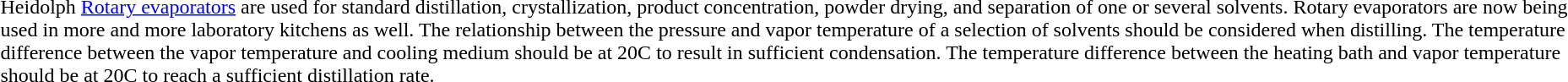<table>
<tr>
<td></td>
<td>Heidolph <a href='#'>Rotary evaporators</a> are used for standard distillation, crystallization, product concentration, powder drying, and separation of one or several solvents. Rotary evaporators are now being used in more and more laboratory kitchens as well. The relationship between the pressure and vapor temperature of a selection of solvents should be considered when distilling. The temperature difference between the vapor temperature and cooling medium should be at 20C to result in sufficient condensation. The temperature difference between the heating bath and vapor temperature should be at 20C to reach a sufficient distillation rate.</td>
</tr>
</table>
